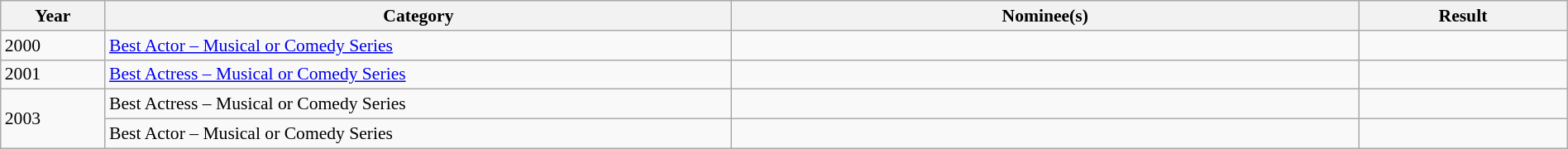<table class="wikitable" style="font-size: 90%" width=100%>
<tr>
<th width="5%">Year</th>
<th width="30%">Category</th>
<th width="30%">Nominee(s)</th>
<th width="10%">Result</th>
</tr>
<tr>
<td>2000</td>
<td><a href='#'>Best Actor – Musical or Comedy Series</a></td>
<td></td>
<td></td>
</tr>
<tr>
<td>2001</td>
<td><a href='#'>Best Actress – Musical or Comedy Series</a></td>
<td></td>
<td></td>
</tr>
<tr>
<td rowspan="2">2003</td>
<td>Best Actress – Musical or Comedy Series</td>
<td></td>
<td></td>
</tr>
<tr>
<td>Best Actor – Musical or Comedy Series</td>
<td></td>
<td></td>
</tr>
</table>
